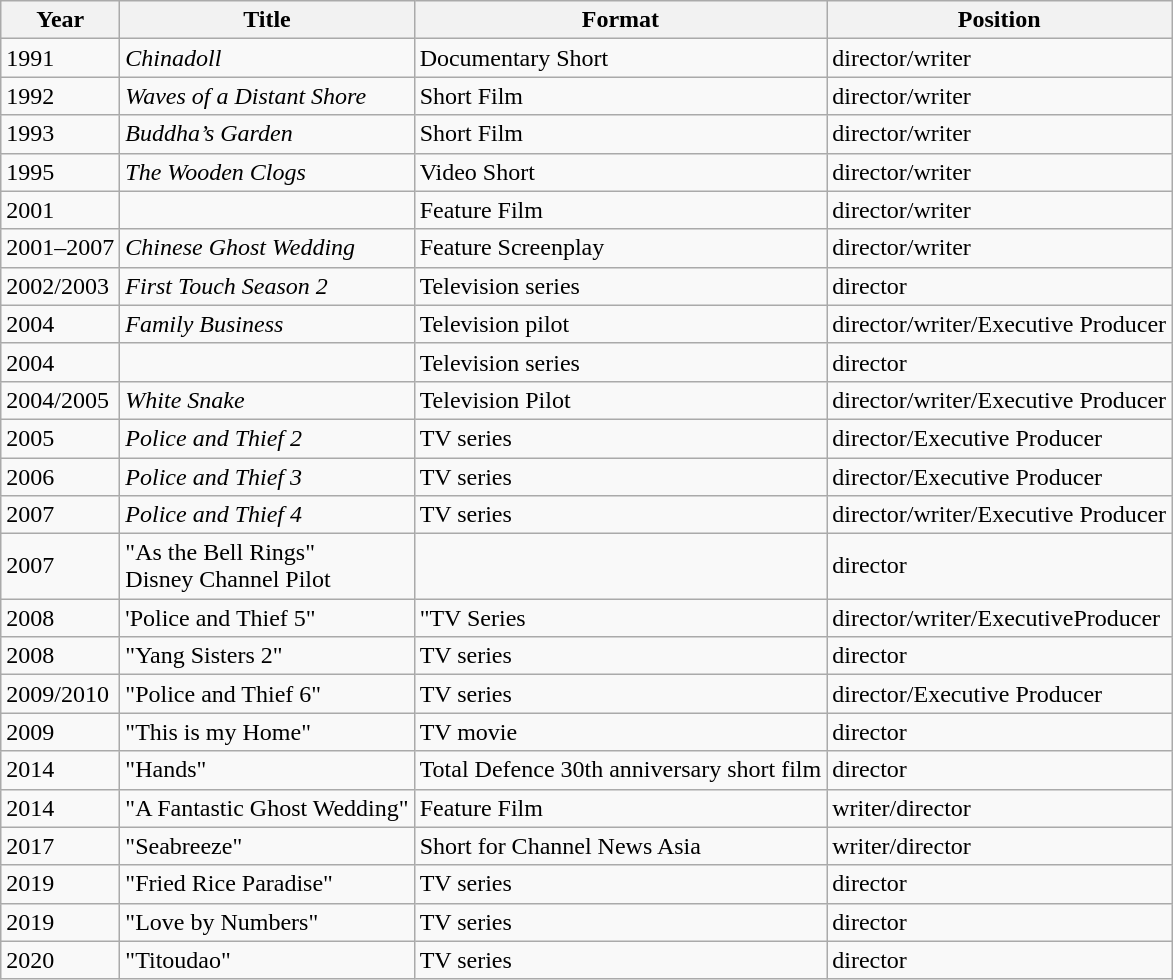<table class="wikitable sortable">
<tr>
<th>Year</th>
<th>Title</th>
<th>Format</th>
<th>Position</th>
</tr>
<tr>
<td>1991</td>
<td><em>Chinadoll</em></td>
<td>Documentary Short</td>
<td>director/writer</td>
</tr>
<tr>
<td>1992</td>
<td><em>Waves of a Distant Shore</em></td>
<td>Short Film</td>
<td>director/writer</td>
</tr>
<tr>
<td>1993</td>
<td><em>Buddha’s Garden</em></td>
<td>Short Film</td>
<td>director/writer</td>
</tr>
<tr>
<td>1995</td>
<td><em>The Wooden Clogs</em></td>
<td>Video Short</td>
<td>director/writer</td>
</tr>
<tr>
<td>2001</td>
<td></td>
<td>Feature Film</td>
<td>director/writer</td>
</tr>
<tr>
<td>2001–2007</td>
<td><em>Chinese Ghost Wedding</em></td>
<td>Feature Screenplay</td>
<td>director/writer</td>
</tr>
<tr>
<td>2002/2003</td>
<td><em>First Touch Season 2</em></td>
<td>Television series</td>
<td>director</td>
</tr>
<tr>
<td>2004</td>
<td><em>Family Business</em></td>
<td>Television pilot</td>
<td>director/writer/Executive Producer</td>
</tr>
<tr>
<td>2004</td>
<td></td>
<td>Television series</td>
<td>director</td>
</tr>
<tr>
<td>2004/2005</td>
<td><em>White Snake</em></td>
<td>Television Pilot</td>
<td>director/writer/Executive Producer</td>
</tr>
<tr>
<td>2005</td>
<td><em>Police and Thief 2</em></td>
<td>TV series</td>
<td>director/Executive Producer</td>
</tr>
<tr>
<td>2006</td>
<td><em>Police and Thief 3</em></td>
<td>TV series</td>
<td>director/Executive Producer</td>
</tr>
<tr>
<td>2007</td>
<td><em>Police and Thief 4</em></td>
<td>TV series</td>
<td>director/writer/Executive Producer</td>
</tr>
<tr>
<td>2007</td>
<td>"As the Bell Rings"<br>Disney Channel Pilot</td>
<td></td>
<td>director</td>
</tr>
<tr>
<td>2008</td>
<td>'Police and Thief 5"</td>
<td>"TV Series</td>
<td>director/writer/ExecutiveProducer</td>
</tr>
<tr>
<td>2008</td>
<td>"Yang Sisters 2"</td>
<td>TV series</td>
<td>director</td>
</tr>
<tr>
<td>2009/2010</td>
<td>"Police and Thief 6"</td>
<td>TV series</td>
<td>director/Executive Producer</td>
</tr>
<tr>
<td>2009</td>
<td>"This is my Home"</td>
<td>TV movie</td>
<td>director</td>
</tr>
<tr>
<td>2014</td>
<td>"Hands"</td>
<td>Total Defence 30th anniversary short film</td>
<td>director</td>
</tr>
<tr>
<td>2014</td>
<td>"A Fantastic Ghost Wedding"</td>
<td>Feature Film</td>
<td>writer/director</td>
</tr>
<tr>
<td>2017</td>
<td>"Seabreeze"</td>
<td>Short for Channel News Asia</td>
<td>writer/director</td>
</tr>
<tr>
<td>2019</td>
<td>"Fried Rice Paradise"</td>
<td>TV series</td>
<td>director</td>
</tr>
<tr>
<td>2019</td>
<td>"Love by Numbers"</td>
<td>TV series</td>
<td>director</td>
</tr>
<tr>
<td>2020</td>
<td>"Titoudao"</td>
<td>TV series</td>
<td>director</td>
</tr>
</table>
